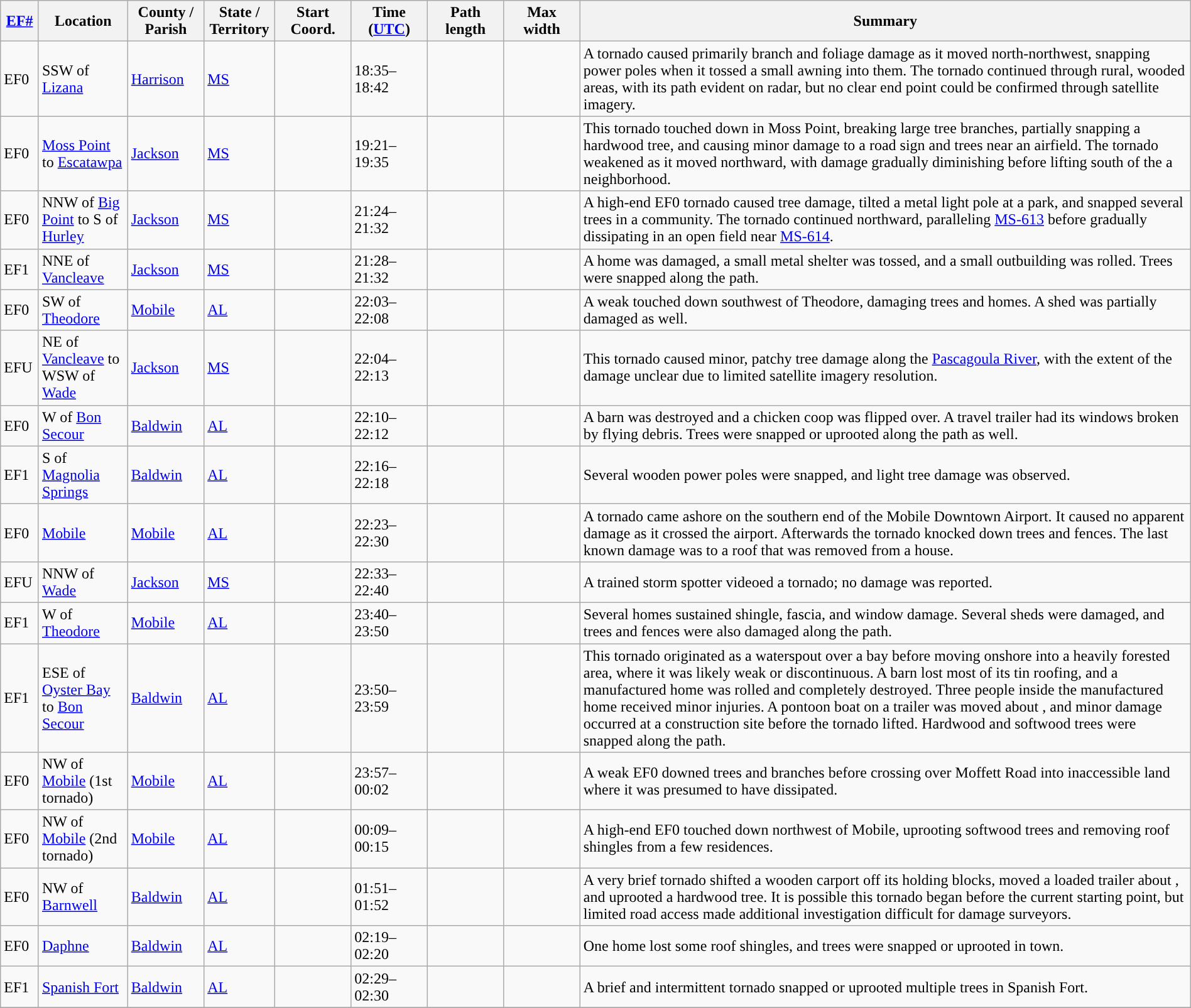<table class="wikitable sortable" style="width:100%;">
<tr>
<th scope="col"  style="width:3%; text-align:center;"><a href='#'>EF#</a></th>
<th scope="col"  style="width:7%; text-align:center;" class="unsortable">Location</th>
<th scope="col"  style="width:6%; text-align:center;" class="unsortable">County / Parish</th>
<th scope="col"  style="width:5%; text-align:center;">State / Territory</th>
<th scope="col"  style="width:6%; text-align:center;">Start Coord.</th>
<th scope="col"  style="width:6%; text-align:center;">Time (<a href='#'>UTC</a>)</th>
<th scope="col"  style="width:6%; text-align:center;">Path length</th>
<th scope="col"  style="width:6%; text-align:center;">Max width</th>
<th scope="col" class="unsortable" style="width:48%; text-align:center;">Summary</th>
</tr>
<tr>
<td>EF0</td>
<td>SSW of <a href='#'>Lizana</a></td>
<td><a href='#'>Harrison</a></td>
<td><a href='#'>MS</a></td>
<td></td>
<td>18:35–18:42</td>
<td></td>
<td></td>
<td>A tornado caused primarily branch and foliage damage as it moved north-northwest, snapping power poles when it tossed a small awning into them. The tornado continued through rural, wooded areas, with its path evident on radar, but no clear end point could be confirmed through satellite imagery.</td>
</tr>
<tr>
<td>EF0</td>
<td><a href='#'>Moss Point</a> to <a href='#'>Escatawpa</a></td>
<td><a href='#'>Jackson</a></td>
<td><a href='#'>MS</a></td>
<td></td>
<td>19:21–19:35</td>
<td></td>
<td></td>
<td>This tornado touched down in Moss Point, breaking large tree branches, partially snapping a hardwood tree, and causing minor damage to a road sign and trees near an airfield. The tornado weakened as it moved northward, with damage gradually diminishing before lifting south of the a neighborhood.</td>
</tr>
<tr>
<td>EF0</td>
<td>NNW of <a href='#'>Big Point</a> to S of <a href='#'>Hurley</a></td>
<td><a href='#'>Jackson</a></td>
<td><a href='#'>MS</a></td>
<td></td>
<td>21:24–21:32</td>
<td></td>
<td></td>
<td>A high-end EF0 tornado caused tree damage, tilted a metal light pole at a park, and snapped several trees in a community. The tornado continued northward, paralleling <a href='#'>MS-613</a> before gradually dissipating in an open field near <a href='#'>MS-614</a>.</td>
</tr>
<tr>
<td>EF1</td>
<td>NNE of <a href='#'>Vancleave</a></td>
<td><a href='#'>Jackson</a></td>
<td><a href='#'>MS</a></td>
<td></td>
<td>21:28–21:32</td>
<td></td>
<td></td>
<td>A home was damaged, a small metal shelter was tossed, and a small outbuilding was rolled. Trees were snapped along the path.</td>
</tr>
<tr>
<td>EF0</td>
<td>SW of <a href='#'>Theodore</a></td>
<td><a href='#'>Mobile</a></td>
<td><a href='#'>AL</a></td>
<td></td>
<td>22:03–22:08</td>
<td></td>
<td></td>
<td>A weak touched down southwest of Theodore, damaging trees and homes. A shed was partially damaged as well.</td>
</tr>
<tr>
<td>EFU</td>
<td>NE of <a href='#'>Vancleave</a> to WSW of <a href='#'>Wade</a></td>
<td><a href='#'>Jackson</a></td>
<td><a href='#'>MS</a></td>
<td></td>
<td>22:04–22:13</td>
<td></td>
<td></td>
<td>This tornado caused minor, patchy tree damage along the <a href='#'>Pascagoula River</a>, with the extent of the damage unclear due to limited satellite imagery resolution.</td>
</tr>
<tr>
<td>EF0</td>
<td>W of <a href='#'>Bon Secour</a></td>
<td><a href='#'>Baldwin</a></td>
<td><a href='#'>AL</a></td>
<td></td>
<td>22:10–22:12</td>
<td></td>
<td></td>
<td>A barn was destroyed and a chicken coop was flipped over. A travel trailer had its windows broken by flying debris. Trees were snapped or uprooted along the path as well.</td>
</tr>
<tr>
<td>EF1</td>
<td>S of <a href='#'>Magnolia Springs</a></td>
<td><a href='#'>Baldwin</a></td>
<td><a href='#'>AL</a></td>
<td></td>
<td>22:16–22:18</td>
<td></td>
<td></td>
<td>Several wooden power poles were snapped, and light tree damage was observed.</td>
</tr>
<tr>
<td>EF0</td>
<td><a href='#'>Mobile</a></td>
<td><a href='#'>Mobile</a></td>
<td><a href='#'>AL</a></td>
<td></td>
<td>22:23–22:30</td>
<td></td>
<td></td>
<td>A tornado came ashore on the southern end of the Mobile Downtown Airport. It caused no apparent damage as it crossed the airport. Afterwards the tornado knocked down trees and fences. The last known damage was to a roof that was removed from a house.</td>
</tr>
<tr>
<td>EFU</td>
<td>NNW of <a href='#'>Wade</a></td>
<td><a href='#'>Jackson</a></td>
<td><a href='#'>MS</a></td>
<td></td>
<td>22:33–22:40</td>
<td></td>
<td></td>
<td>A trained storm spotter videoed a tornado; no damage was reported.</td>
</tr>
<tr>
<td>EF1</td>
<td>W of <a href='#'>Theodore</a></td>
<td><a href='#'>Mobile</a></td>
<td><a href='#'>AL</a></td>
<td></td>
<td>23:40–23:50</td>
<td></td>
<td></td>
<td>Several homes sustained shingle, fascia, and window damage. Several sheds were damaged, and trees and fences were also damaged along the path.</td>
</tr>
<tr>
<td>EF1</td>
<td>ESE of <a href='#'>Oyster Bay</a> to <a href='#'>Bon Secour</a></td>
<td><a href='#'>Baldwin</a></td>
<td><a href='#'>AL</a></td>
<td></td>
<td>23:50–23:59</td>
<td></td>
<td></td>
<td>This tornado originated as a waterspout over a bay before moving onshore into a heavily forested area, where it was likely weak or discontinuous. A barn lost most of its tin roofing, and a manufactured home was rolled and completely destroyed. Three people inside the manufactured home received minor injuries. A pontoon boat on a trailer was moved about , and minor damage occurred at a construction site before the tornado lifted. Hardwood and softwood trees were snapped along the path.</td>
</tr>
<tr>
<td>EF0</td>
<td>NW of <a href='#'>Mobile</a> (1st tornado)</td>
<td><a href='#'>Mobile</a></td>
<td><a href='#'>AL</a></td>
<td></td>
<td>23:57–00:02</td>
<td></td>
<td></td>
<td>A weak EF0 downed trees and branches before crossing over Moffett Road into inaccessible land where it was presumed to have dissipated.</td>
</tr>
<tr>
<td>EF0</td>
<td>NW of <a href='#'>Mobile</a> (2nd tornado)</td>
<td><a href='#'>Mobile</a></td>
<td><a href='#'>AL</a></td>
<td></td>
<td>00:09–00:15</td>
<td></td>
<td></td>
<td>A high-end EF0 touched down northwest of Mobile, uprooting softwood trees and removing roof shingles from a few residences.</td>
</tr>
<tr>
<td>EF0</td>
<td>NW of <a href='#'>Barnwell</a></td>
<td><a href='#'>Baldwin</a></td>
<td><a href='#'>AL</a></td>
<td></td>
<td>01:51–01:52</td>
<td></td>
<td></td>
<td>A very brief tornado shifted a wooden carport off its holding blocks, moved a loaded trailer about , and uprooted a hardwood tree. It is possible this tornado began before the current starting point, but limited road access made additional investigation difficult for damage surveyors.</td>
</tr>
<tr>
<td>EF0</td>
<td><a href='#'>Daphne</a></td>
<td><a href='#'>Baldwin</a></td>
<td><a href='#'>AL</a></td>
<td></td>
<td>02:19–02:20</td>
<td></td>
<td></td>
<td>One home lost some roof shingles, and trees were snapped or uprooted in town.</td>
</tr>
<tr>
<td>EF1</td>
<td><a href='#'>Spanish Fort</a></td>
<td><a href='#'>Baldwin</a></td>
<td><a href='#'>AL</a></td>
<td></td>
<td>02:29–02:30</td>
<td></td>
<td></td>
<td>A brief and intermittent tornado snapped or uprooted multiple trees in Spanish Fort.</td>
</tr>
<tr>
</tr>
</table>
